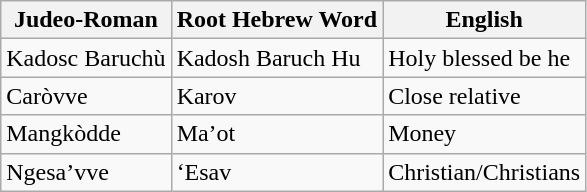<table class="wikitable">
<tr>
<th>Judeo-Roman</th>
<th>Root Hebrew Word</th>
<th>English</th>
</tr>
<tr>
<td>Kadosc Baruchù</td>
<td>Kadosh Baruch Hu</td>
<td>Holy blessed be he</td>
</tr>
<tr>
<td>Caròvve</td>
<td>Karov</td>
<td>Close relative</td>
</tr>
<tr>
<td>Mangkòdde</td>
<td>Ma’ot</td>
<td>Money</td>
</tr>
<tr>
<td>Ngesa’vve</td>
<td>‘Esav</td>
<td>Christian/Christians</td>
</tr>
</table>
